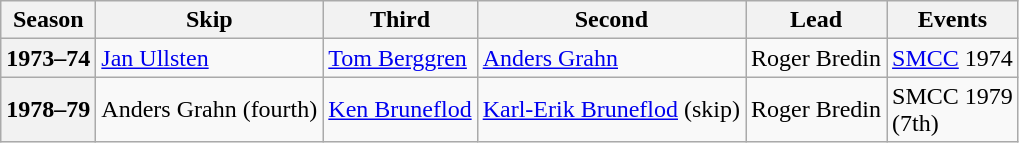<table class="wikitable">
<tr>
<th scope="col">Season</th>
<th scope="col">Skip</th>
<th scope="col">Third</th>
<th scope="col">Second</th>
<th scope="col">Lead</th>
<th scope="col">Events</th>
</tr>
<tr>
<th scope="row">1973–74</th>
<td><a href='#'>Jan Ullsten</a></td>
<td><a href='#'>Tom Berggren</a></td>
<td><a href='#'>Anders Grahn</a></td>
<td>Roger Bredin</td>
<td><a href='#'>SMCC</a> 1974 <br> </td>
</tr>
<tr>
<th scope="row">1978–79</th>
<td>Anders Grahn (fourth)</td>
<td><a href='#'>Ken Bruneflod</a></td>
<td><a href='#'>Karl-Erik Bruneflod</a> (skip)</td>
<td>Roger Bredin</td>
<td>SMCC 1979 <br> (7th)</td>
</tr>
</table>
